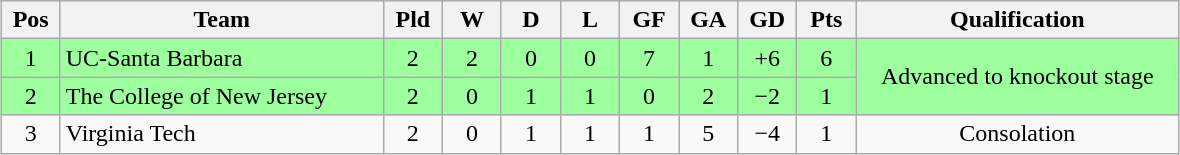<table class="wikitable" style="text-align:center; margin: 1em auto">
<tr>
<th style="width:2em">Pos</th>
<th style="width:13em">Team</th>
<th style="width:2em">Pld</th>
<th style="width:2em">W</th>
<th style="width:2em">D</th>
<th style="width:2em">L</th>
<th style="width:2em">GF</th>
<th style="width:2em">GA</th>
<th style="width:2em">GD</th>
<th style="width:2em">Pts</th>
<th style="width:13em">Qualification</th>
</tr>
<tr bgcolor="#9eff9e">
<td>1</td>
<td style="text-align:left">UC-Santa Barbara</td>
<td>2</td>
<td>2</td>
<td>0</td>
<td>0</td>
<td>7</td>
<td>1</td>
<td>+6</td>
<td>6</td>
<td rowspan="2">Advanced to knockout stage</td>
</tr>
<tr bgcolor="#9eff9e">
<td>2</td>
<td style="text-align:left">The College of New Jersey</td>
<td>2</td>
<td>0</td>
<td>1</td>
<td>1</td>
<td>0</td>
<td>2</td>
<td>−2</td>
<td>1</td>
</tr>
<tr>
<td>3</td>
<td style="text-align:left">Virginia Tech</td>
<td>2</td>
<td>0</td>
<td>1</td>
<td>1</td>
<td>1</td>
<td>5</td>
<td>−4</td>
<td>1</td>
<td>Consolation</td>
</tr>
</table>
